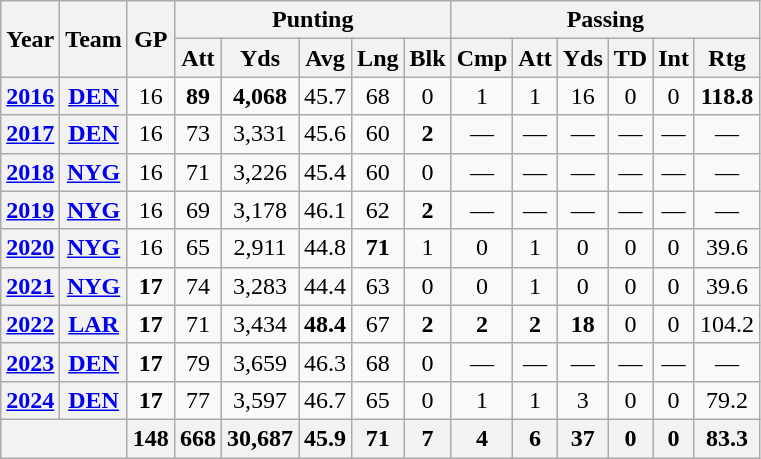<table class="wikitable" style="text-align:center;">
<tr>
<th rowspan="2">Year</th>
<th rowspan="2">Team</th>
<th rowspan="2">GP</th>
<th colspan="5">Punting</th>
<th colspan="6">Passing</th>
</tr>
<tr>
<th>Att</th>
<th>Yds</th>
<th>Avg</th>
<th>Lng</th>
<th>Blk</th>
<th>Cmp</th>
<th>Att</th>
<th>Yds</th>
<th>TD</th>
<th>Int</th>
<th>Rtg</th>
</tr>
<tr>
<th><a href='#'>2016</a></th>
<th><a href='#'>DEN</a></th>
<td>16</td>
<td><strong>89</strong></td>
<td><strong>4,068</strong></td>
<td>45.7</td>
<td>68</td>
<td>0</td>
<td>1</td>
<td>1</td>
<td>16</td>
<td>0</td>
<td>0</td>
<td><strong>118.8</strong></td>
</tr>
<tr>
<th><a href='#'>2017</a></th>
<th><a href='#'>DEN</a></th>
<td>16</td>
<td>73</td>
<td>3,331</td>
<td>45.6</td>
<td>60</td>
<td><strong>2</strong></td>
<td>—</td>
<td>—</td>
<td>—</td>
<td>—</td>
<td>—</td>
<td>—</td>
</tr>
<tr>
<th><a href='#'>2018</a></th>
<th><a href='#'>NYG</a></th>
<td>16</td>
<td>71</td>
<td>3,226</td>
<td>45.4</td>
<td>60</td>
<td>0</td>
<td>—</td>
<td>—</td>
<td>—</td>
<td>—</td>
<td>—</td>
<td>—</td>
</tr>
<tr>
<th><a href='#'>2019</a></th>
<th><a href='#'>NYG</a></th>
<td>16</td>
<td>69</td>
<td>3,178</td>
<td>46.1</td>
<td>62</td>
<td><strong>2</strong></td>
<td>—</td>
<td>—</td>
<td>—</td>
<td>—</td>
<td>—</td>
<td>—</td>
</tr>
<tr>
<th><a href='#'>2020</a></th>
<th><a href='#'>NYG</a></th>
<td>16</td>
<td>65</td>
<td>2,911</td>
<td>44.8</td>
<td><strong>71</strong></td>
<td>1</td>
<td>0</td>
<td>1</td>
<td>0</td>
<td>0</td>
<td>0</td>
<td>39.6</td>
</tr>
<tr>
<th><a href='#'>2021</a></th>
<th><a href='#'>NYG</a></th>
<td><strong>17</strong></td>
<td>74</td>
<td>3,283</td>
<td>44.4</td>
<td>63</td>
<td>0</td>
<td>0</td>
<td>1</td>
<td>0</td>
<td>0</td>
<td>0</td>
<td>39.6</td>
</tr>
<tr>
<th><a href='#'>2022</a></th>
<th><a href='#'>LAR</a></th>
<td><strong>17</strong></td>
<td>71</td>
<td>3,434</td>
<td><strong>48.4</strong></td>
<td>67</td>
<td><strong>2</strong></td>
<td><strong>2</strong></td>
<td><strong>2</strong></td>
<td><strong>18</strong></td>
<td>0</td>
<td>0</td>
<td>104.2</td>
</tr>
<tr>
<th><a href='#'>2023</a></th>
<th><a href='#'>DEN</a></th>
<td><strong>17</strong></td>
<td>79</td>
<td>3,659</td>
<td>46.3</td>
<td>68</td>
<td>0</td>
<td>—</td>
<td>—</td>
<td>—</td>
<td>—</td>
<td>—</td>
<td>—</td>
</tr>
<tr>
<th><a href='#'>2024</a></th>
<th><a href='#'>DEN</a></th>
<td><strong>17</strong></td>
<td>77</td>
<td>3,597</td>
<td>46.7</td>
<td>65</td>
<td>0</td>
<td>1</td>
<td>1</td>
<td>3</td>
<td>0</td>
<td>0</td>
<td>79.2</td>
</tr>
<tr>
<th colspan="2"></th>
<th>148</th>
<th>668</th>
<th>30,687</th>
<th>45.9</th>
<th>71</th>
<th>7</th>
<th>4</th>
<th>6</th>
<th>37</th>
<th>0</th>
<th>0</th>
<th>83.3</th>
</tr>
</table>
